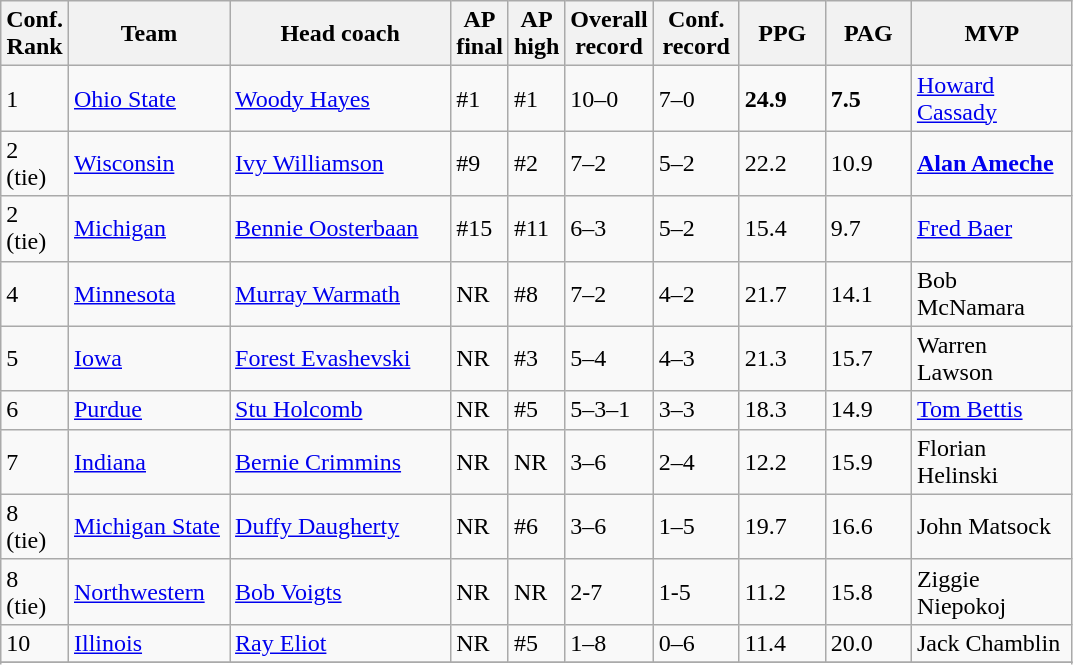<table class="sortable wikitable">
<tr>
<th width="25">Conf. Rank</th>
<th width="100">Team</th>
<th width="140">Head coach</th>
<th width="25">AP final</th>
<th width="25">AP high</th>
<th width="50">Overall record</th>
<th width="50">Conf. record</th>
<th width="50">PPG</th>
<th width="50">PAG</th>
<th width="100">MVP</th>
</tr>
<tr align="left" bgcolor="">
<td>1</td>
<td><a href='#'>Ohio State</a></td>
<td><a href='#'>Woody Hayes</a></td>
<td>#1</td>
<td>#1</td>
<td>10–0</td>
<td>7–0</td>
<td><strong>24.9</strong></td>
<td><strong>7.5</strong></td>
<td><a href='#'>Howard Cassady</a></td>
</tr>
<tr align="left" bgcolor="">
<td>2 (tie)</td>
<td><a href='#'>Wisconsin</a></td>
<td><a href='#'>Ivy Williamson</a></td>
<td>#9</td>
<td>#2</td>
<td>7–2</td>
<td>5–2</td>
<td>22.2</td>
<td>10.9</td>
<td><strong><a href='#'>Alan Ameche</a></strong></td>
</tr>
<tr align="left" bgcolor="">
<td>2 (tie)</td>
<td><a href='#'>Michigan</a></td>
<td><a href='#'>Bennie Oosterbaan</a></td>
<td>#15</td>
<td>#11</td>
<td>6–3</td>
<td>5–2</td>
<td>15.4</td>
<td>9.7</td>
<td><a href='#'>Fred Baer</a></td>
</tr>
<tr align="left" bgcolor="">
<td>4</td>
<td><a href='#'>Minnesota</a></td>
<td><a href='#'>Murray Warmath</a></td>
<td>NR</td>
<td>#8</td>
<td>7–2</td>
<td>4–2</td>
<td>21.7</td>
<td>14.1</td>
<td>Bob McNamara</td>
</tr>
<tr align="left" bgcolor="">
<td>5</td>
<td><a href='#'>Iowa</a></td>
<td><a href='#'>Forest Evashevski</a></td>
<td>NR</td>
<td>#3</td>
<td>5–4</td>
<td>4–3</td>
<td>21.3</td>
<td>15.7</td>
<td>Warren Lawson</td>
</tr>
<tr align="left" bgcolor="">
<td>6</td>
<td><a href='#'>Purdue</a></td>
<td><a href='#'>Stu Holcomb</a></td>
<td>NR</td>
<td>#5</td>
<td>5–3–1</td>
<td>3–3</td>
<td>18.3</td>
<td>14.9</td>
<td><a href='#'>Tom Bettis</a></td>
</tr>
<tr align="left" bgcolor="">
<td>7</td>
<td><a href='#'>Indiana</a></td>
<td><a href='#'>Bernie Crimmins</a></td>
<td>NR</td>
<td>NR</td>
<td>3–6</td>
<td>2–4</td>
<td>12.2</td>
<td>15.9</td>
<td>Florian Helinski</td>
</tr>
<tr align="left" bgcolor="">
<td>8 (tie)</td>
<td><a href='#'>Michigan State</a></td>
<td><a href='#'>Duffy Daugherty</a></td>
<td>NR</td>
<td>#6</td>
<td>3–6</td>
<td>1–5</td>
<td>19.7</td>
<td>16.6</td>
<td>John Matsock</td>
</tr>
<tr align="left" bgcolor="">
<td>8 (tie)</td>
<td><a href='#'>Northwestern</a></td>
<td><a href='#'>Bob Voigts</a></td>
<td>NR</td>
<td>NR</td>
<td>2-7</td>
<td>1-5</td>
<td>11.2</td>
<td>15.8</td>
<td>Ziggie Niepokoj</td>
</tr>
<tr align="left" bgcolor="">
<td>10</td>
<td><a href='#'>Illinois</a></td>
<td><a href='#'>Ray Eliot</a></td>
<td>NR</td>
<td>#5</td>
<td>1–8</td>
<td>0–6</td>
<td>11.4</td>
<td>20.0</td>
<td>Jack Chamblin</td>
</tr>
<tr align="left" bgcolor="">
</tr>
<tr>
</tr>
</table>
